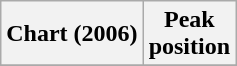<table class="wikitable plainrowheaders" style="text-align:center">
<tr>
<th scope="col">Chart (2006)</th>
<th scope="col">Peak<br> position</th>
</tr>
<tr>
</tr>
</table>
